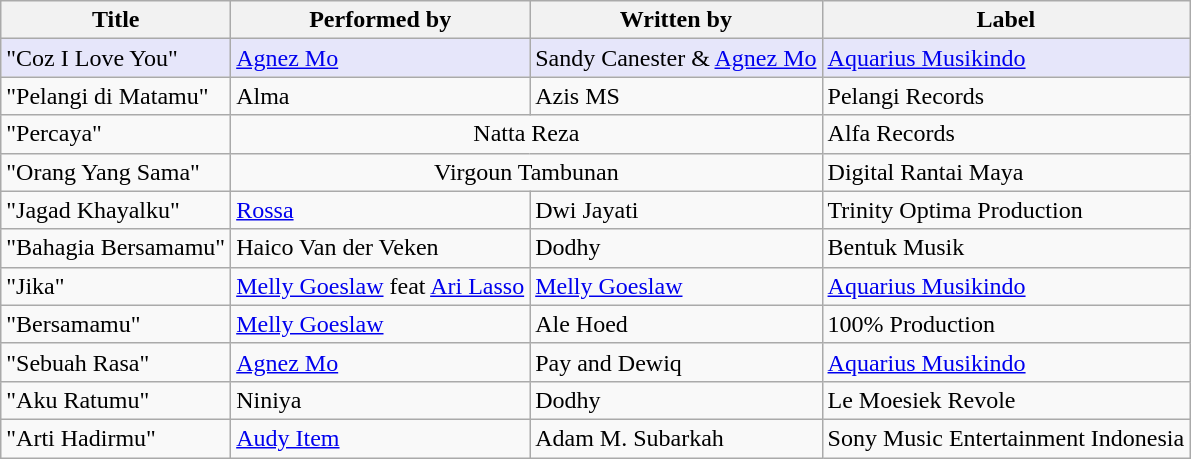<table class="wikitable unsortable">
<tr>
<th>Title</th>
<th>Performed by</th>
<th>Written by</th>
<th>Label</th>
</tr>
<tr style="background-color:#E6E6FA; color:black;">
<td>"Coz I Love You"</td>
<td><a href='#'>Agnez Mo</a></td>
<td>Sandy Canester & <a href='#'>Agnez Mo</a></td>
<td><a href='#'>Aquarius Musikindo</a></td>
</tr>
<tr>
<td>"Pelangi di Matamu"</td>
<td>Alma</td>
<td>Azis MS</td>
<td>Pelangi Records</td>
</tr>
<tr>
<td>"Percaya"</td>
<td colspan="2" align="center">Natta Reza</td>
<td>Alfa Records</td>
</tr>
<tr>
<td>"Orang Yang Sama"</td>
<td colspan="2" align="center">Virgoun Tambunan</td>
<td>Digital Rantai Maya</td>
</tr>
<tr>
<td>"Jagad Khayalku"</td>
<td><a href='#'>Rossa</a></td>
<td>Dwi Jayati</td>
<td>Trinity Optima Production</td>
</tr>
<tr>
<td>"Bahagia Bersamamu"</td>
<td>Haico Van der Veken</td>
<td>Dodhy</td>
<td>Bentuk Musik</td>
</tr>
<tr>
<td>"Jika"</td>
<td><a href='#'>Melly Goeslaw</a> feat <a href='#'>Ari Lasso</a></td>
<td><a href='#'>Melly Goeslaw</a></td>
<td><a href='#'>Aquarius Musikindo</a></td>
</tr>
<tr>
<td>"Bersamamu"</td>
<td><a href='#'>Melly Goeslaw</a></td>
<td>Ale Hoed</td>
<td>100% Production</td>
</tr>
<tr>
<td>"Sebuah Rasa"</td>
<td><a href='#'>Agnez Mo</a></td>
<td>Pay and Dewiq</td>
<td><a href='#'>Aquarius Musikindo</a></td>
</tr>
<tr>
<td>"Aku Ratumu"</td>
<td>Niniya</td>
<td>Dodhy</td>
<td>Le Moesiek Revole</td>
</tr>
<tr>
<td>"Arti Hadirmu"</td>
<td><a href='#'>Audy Item</a></td>
<td>Adam M. Subarkah</td>
<td>Sony Music Entertainment Indonesia</td>
</tr>
</table>
